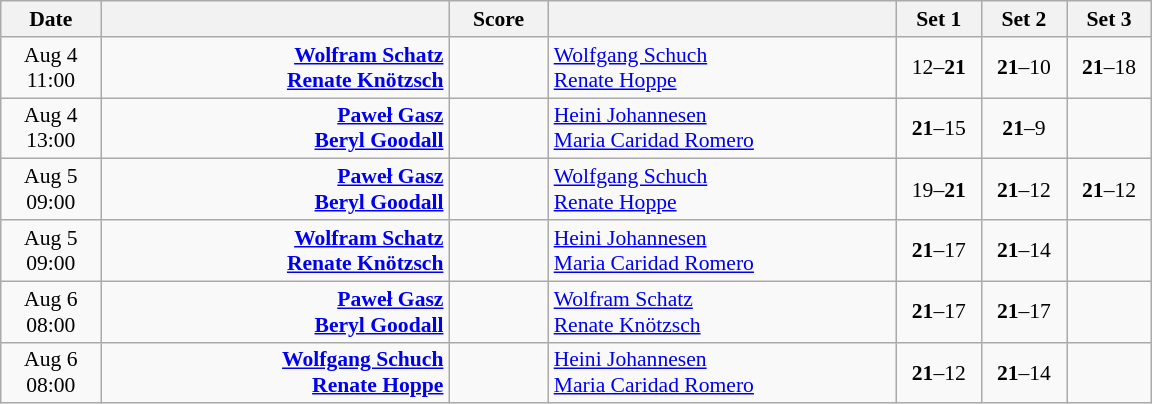<table class="wikitable" style="text-align: center; font-size:90% ">
<tr>
<th width="60">Date</th>
<th align="right" width="225"></th>
<th width="60">Score</th>
<th align="left" width="225"></th>
<th width="50">Set 1</th>
<th width="50">Set 2</th>
<th width="50">Set 3</th>
</tr>
<tr>
<td>Aug 4<br>11:00</td>
<td align="right"><strong><a href='#'>Wolfram Schatz</a> <br><a href='#'>Renate Knötzsch</a> </strong></td>
<td align="center"></td>
<td align="left"> <a href='#'>Wolfgang Schuch</a><br> <a href='#'>Renate Hoppe</a></td>
<td>12–<strong>21</strong></td>
<td><strong>21</strong>–10</td>
<td><strong>21</strong>–18</td>
</tr>
<tr>
<td>Aug 4<br>13:00</td>
<td align="right"><strong><a href='#'>Paweł Gasz</a> <br><a href='#'>Beryl Goodall</a> </strong></td>
<td align="center"></td>
<td align="left"> <a href='#'>Heini Johannesen</a><br> <a href='#'>Maria Caridad Romero</a></td>
<td><strong>21</strong>–15</td>
<td><strong>21</strong>–9</td>
<td></td>
</tr>
<tr>
<td>Aug 5<br>09:00</td>
<td align="right"><strong><a href='#'>Paweł Gasz</a> <br><a href='#'>Beryl Goodall</a> </strong></td>
<td align="center"></td>
<td align="left"> <a href='#'>Wolfgang Schuch</a><br> <a href='#'>Renate Hoppe</a></td>
<td>19–<strong>21</strong></td>
<td><strong>21</strong>–12</td>
<td><strong>21</strong>–12</td>
</tr>
<tr>
<td>Aug 5<br>09:00</td>
<td align="right"><strong><a href='#'>Wolfram Schatz</a> <br><a href='#'>Renate Knötzsch</a> </strong></td>
<td align="center"></td>
<td align="left"> <a href='#'>Heini Johannesen</a><br> <a href='#'>Maria Caridad Romero</a></td>
<td><strong>21</strong>–17</td>
<td><strong>21</strong>–14</td>
<td></td>
</tr>
<tr>
<td>Aug 6<br>08:00</td>
<td align="right"><strong><a href='#'>Paweł Gasz</a> <br><a href='#'>Beryl Goodall</a> </strong></td>
<td align="center"></td>
<td align="left"> <a href='#'>Wolfram Schatz</a><br> <a href='#'>Renate Knötzsch</a></td>
<td><strong>21</strong>–17</td>
<td><strong>21</strong>–17</td>
<td></td>
</tr>
<tr>
<td>Aug 6<br>08:00</td>
<td align="right"><strong><a href='#'>Wolfgang Schuch</a> <br><a href='#'>Renate Hoppe</a> </strong></td>
<td align="center"></td>
<td align="left"> <a href='#'>Heini Johannesen</a><br> <a href='#'>Maria Caridad Romero</a></td>
<td><strong>21</strong>–12</td>
<td><strong>21</strong>–14</td>
<td></td>
</tr>
</table>
